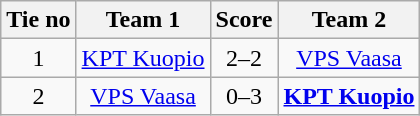<table class="wikitable" style="text-align:center">
<tr>
<th style= width="40px">Tie no</th>
<th style= width="150px">Team 1</th>
<th style= width="60px">Score</th>
<th style= width="150px">Team 2</th>
</tr>
<tr>
<td>1</td>
<td><a href='#'>KPT Kuopio</a></td>
<td>2–2</td>
<td><a href='#'>VPS Vaasa</a></td>
</tr>
<tr>
<td>2</td>
<td><a href='#'>VPS Vaasa</a></td>
<td>0–3</td>
<td><strong><a href='#'>KPT Kuopio</a></strong></td>
</tr>
</table>
